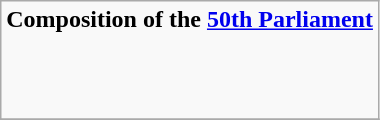<table class="wikitable">
<tr>
<td><strong>Composition of the <a href='#'>50th Parliament</a><br></strong><br><br><br></td>
</tr>
<tr>
</tr>
</table>
